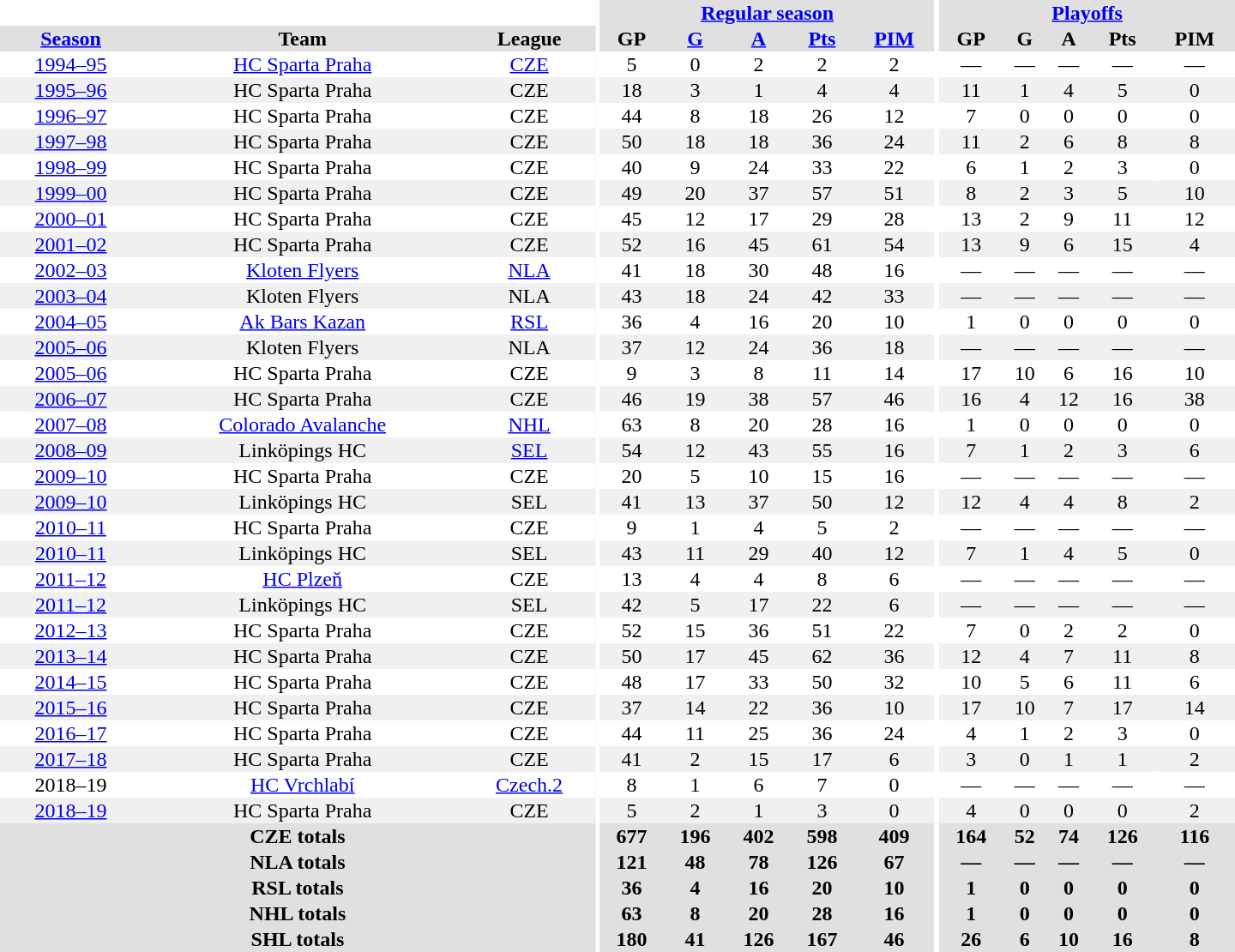<table border="0" cellpadding="1" cellspacing="0" style="text-align:center; width:60em">
<tr bgcolor="#e0e0e0">
<th colspan="3"  bgcolor="#ffffff"></th>
<th rowspan="99" bgcolor="#ffffff"></th>
<th colspan="5"><a href='#'>Regular season</a></th>
<th rowspan="99" bgcolor="#ffffff"></th>
<th colspan="5"><a href='#'>Playoffs</a></th>
</tr>
<tr bgcolor="#e0e0e0">
<th><a href='#'>Season</a></th>
<th>Team</th>
<th>League</th>
<th>GP</th>
<th><a href='#'>G</a></th>
<th><a href='#'>A</a></th>
<th><a href='#'>Pts</a></th>
<th><a href='#'>PIM</a></th>
<th>GP</th>
<th>G</th>
<th>A</th>
<th>Pts</th>
<th>PIM</th>
</tr>
<tr ALIGN="center">
<td><a href='#'>1994–95</a></td>
<td><a href='#'>HC Sparta Praha</a></td>
<td><a href='#'>CZE</a></td>
<td>5</td>
<td>0</td>
<td>2</td>
<td>2</td>
<td>2</td>
<td>—</td>
<td>—</td>
<td>—</td>
<td>—</td>
<td>—</td>
</tr>
<tr ALIGN="center" bgcolor="#f0f0f0">
<td><a href='#'>1995–96</a></td>
<td>HC Sparta Praha</td>
<td>CZE</td>
<td>18</td>
<td>3</td>
<td>1</td>
<td>4</td>
<td>4</td>
<td>11</td>
<td>1</td>
<td>4</td>
<td>5</td>
<td>0</td>
</tr>
<tr ALIGN="center">
<td><a href='#'>1996–97</a></td>
<td>HC Sparta Praha</td>
<td>CZE</td>
<td>44</td>
<td>8</td>
<td>18</td>
<td>26</td>
<td>12</td>
<td>7</td>
<td>0</td>
<td>0</td>
<td>0</td>
<td>0</td>
</tr>
<tr ALIGN="center" bgcolor="#f0f0f0">
<td><a href='#'>1997–98</a></td>
<td>HC Sparta Praha</td>
<td>CZE</td>
<td>50</td>
<td>18</td>
<td>18</td>
<td>36</td>
<td>24</td>
<td>11</td>
<td>2</td>
<td>6</td>
<td>8</td>
<td>8</td>
</tr>
<tr ALIGN="center">
<td><a href='#'>1998–99</a></td>
<td>HC Sparta Praha</td>
<td>CZE</td>
<td>40</td>
<td>9</td>
<td>24</td>
<td>33</td>
<td>22</td>
<td>6</td>
<td>1</td>
<td>2</td>
<td>3</td>
<td>0</td>
</tr>
<tr ALIGN="center" bgcolor="#f0f0f0">
<td><a href='#'>1999–00</a></td>
<td>HC Sparta Praha</td>
<td>CZE</td>
<td>49</td>
<td>20</td>
<td>37</td>
<td>57</td>
<td>51</td>
<td>8</td>
<td>2</td>
<td>3</td>
<td>5</td>
<td>10</td>
</tr>
<tr ALIGN="center">
<td><a href='#'>2000–01</a></td>
<td>HC Sparta Praha</td>
<td>CZE</td>
<td>45</td>
<td>12</td>
<td>17</td>
<td>29</td>
<td>28</td>
<td>13</td>
<td>2</td>
<td>9</td>
<td>11</td>
<td>12</td>
</tr>
<tr ALIGN="center" bgcolor="#f0f0f0">
<td><a href='#'>2001–02</a></td>
<td>HC Sparta Praha</td>
<td>CZE</td>
<td>52</td>
<td>16</td>
<td>45</td>
<td>61</td>
<td>54</td>
<td>13</td>
<td>9</td>
<td>6</td>
<td>15</td>
<td>4</td>
</tr>
<tr ALIGN="center">
<td><a href='#'>2002–03</a></td>
<td><a href='#'>Kloten Flyers</a></td>
<td><a href='#'>NLA</a></td>
<td>41</td>
<td>18</td>
<td>30</td>
<td>48</td>
<td>16</td>
<td>—</td>
<td>—</td>
<td>—</td>
<td>—</td>
<td>—</td>
</tr>
<tr ALIGN="center" bgcolor="#f0f0f0">
<td><a href='#'>2003–04</a></td>
<td>Kloten Flyers</td>
<td>NLA</td>
<td>43</td>
<td>18</td>
<td>24</td>
<td>42</td>
<td>33</td>
<td>—</td>
<td>—</td>
<td>—</td>
<td>—</td>
<td>—</td>
</tr>
<tr ALIGN="center">
<td><a href='#'>2004–05</a></td>
<td><a href='#'>Ak Bars Kazan</a></td>
<td><a href='#'>RSL</a></td>
<td>36</td>
<td>4</td>
<td>16</td>
<td>20</td>
<td>10</td>
<td>1</td>
<td>0</td>
<td>0</td>
<td>0</td>
<td>0</td>
</tr>
<tr ALIGN="center" bgcolor="#f0f0f0">
<td><a href='#'>2005–06</a></td>
<td>Kloten Flyers</td>
<td>NLA</td>
<td>37</td>
<td>12</td>
<td>24</td>
<td>36</td>
<td>18</td>
<td>—</td>
<td>—</td>
<td>—</td>
<td>—</td>
<td>—</td>
</tr>
<tr ALIGN="center">
<td><a href='#'>2005–06</a></td>
<td>HC Sparta Praha</td>
<td>CZE</td>
<td>9</td>
<td>3</td>
<td>8</td>
<td>11</td>
<td>14</td>
<td>17</td>
<td>10</td>
<td>6</td>
<td>16</td>
<td>10</td>
</tr>
<tr ALIGN="center" bgcolor="#f0f0f0">
<td><a href='#'>2006–07</a></td>
<td>HC Sparta Praha</td>
<td>CZE</td>
<td>46</td>
<td>19</td>
<td>38</td>
<td>57</td>
<td>46</td>
<td>16</td>
<td>4</td>
<td>12</td>
<td>16</td>
<td>38</td>
</tr>
<tr ALIGN="center">
<td><a href='#'>2007–08</a></td>
<td><a href='#'>Colorado Avalanche</a></td>
<td><a href='#'>NHL</a></td>
<td>63</td>
<td>8</td>
<td>20</td>
<td>28</td>
<td>16</td>
<td>1</td>
<td>0</td>
<td>0</td>
<td>0</td>
<td>0</td>
</tr>
<tr ALIGN="center" bgcolor="#f0f0f0">
<td><a href='#'>2008–09</a></td>
<td>Linköpings HC</td>
<td><a href='#'>SEL</a></td>
<td>54</td>
<td>12</td>
<td>43</td>
<td>55</td>
<td>16</td>
<td>7</td>
<td>1</td>
<td>2</td>
<td>3</td>
<td>6</td>
</tr>
<tr ALIGN="center">
<td><a href='#'>2009–10</a></td>
<td>HC Sparta Praha</td>
<td>CZE</td>
<td>20</td>
<td>5</td>
<td>10</td>
<td>15</td>
<td>16</td>
<td>—</td>
<td>—</td>
<td>—</td>
<td>—</td>
<td>—</td>
</tr>
<tr ALIGN="center" bgcolor="#f0f0f0">
<td><a href='#'>2009–10</a></td>
<td>Linköpings HC</td>
<td>SEL</td>
<td>41</td>
<td>13</td>
<td>37</td>
<td>50</td>
<td>12</td>
<td>12</td>
<td>4</td>
<td>4</td>
<td>8</td>
<td>2</td>
</tr>
<tr ALIGN="center">
<td><a href='#'>2010–11</a></td>
<td>HC Sparta Praha</td>
<td>CZE</td>
<td>9</td>
<td>1</td>
<td>4</td>
<td>5</td>
<td>2</td>
<td>—</td>
<td>—</td>
<td>—</td>
<td>—</td>
<td>—</td>
</tr>
<tr ALIGN="center" bgcolor="#f0f0f0">
<td><a href='#'>2010–11</a></td>
<td>Linköpings HC</td>
<td>SEL</td>
<td>43</td>
<td>11</td>
<td>29</td>
<td>40</td>
<td>12</td>
<td>7</td>
<td>1</td>
<td>4</td>
<td>5</td>
<td>0</td>
</tr>
<tr ALIGN="center">
<td><a href='#'>2011–12</a></td>
<td><a href='#'>HC Plzeň</a></td>
<td>CZE</td>
<td>13</td>
<td>4</td>
<td>4</td>
<td>8</td>
<td>6</td>
<td>—</td>
<td>—</td>
<td>—</td>
<td>—</td>
<td>—</td>
</tr>
<tr ALIGN="center" bgcolor="#f0f0f0">
<td><a href='#'>2011–12</a></td>
<td>Linköpings HC</td>
<td>SEL</td>
<td>42</td>
<td>5</td>
<td>17</td>
<td>22</td>
<td>6</td>
<td>—</td>
<td>—</td>
<td>—</td>
<td>—</td>
<td>—</td>
</tr>
<tr ALIGN="center">
<td><a href='#'>2012–13</a></td>
<td>HC Sparta Praha</td>
<td>CZE</td>
<td>52</td>
<td>15</td>
<td>36</td>
<td>51</td>
<td>22</td>
<td>7</td>
<td>0</td>
<td>2</td>
<td>2</td>
<td>0</td>
</tr>
<tr ALIGN="center" bgcolor="#f0f0f0">
<td><a href='#'>2013–14</a></td>
<td>HC Sparta Praha</td>
<td>CZE</td>
<td>50</td>
<td>17</td>
<td>45</td>
<td>62</td>
<td>36</td>
<td>12</td>
<td>4</td>
<td>7</td>
<td>11</td>
<td>8</td>
</tr>
<tr ALIGN="center">
<td><a href='#'>2014–15</a></td>
<td>HC Sparta Praha</td>
<td>CZE</td>
<td>48</td>
<td>17</td>
<td>33</td>
<td>50</td>
<td>32</td>
<td>10</td>
<td>5</td>
<td>6</td>
<td>11</td>
<td>6</td>
</tr>
<tr ALIGN="center" bgcolor="#f0f0f0">
<td><a href='#'>2015–16</a></td>
<td>HC Sparta Praha</td>
<td>CZE</td>
<td>37</td>
<td>14</td>
<td>22</td>
<td>36</td>
<td>10</td>
<td>17</td>
<td>10</td>
<td>7</td>
<td>17</td>
<td>14</td>
</tr>
<tr ALIGN="center">
<td><a href='#'>2016–17</a></td>
<td>HC Sparta Praha</td>
<td>CZE</td>
<td>44</td>
<td>11</td>
<td>25</td>
<td>36</td>
<td>24</td>
<td>4</td>
<td>1</td>
<td>2</td>
<td>3</td>
<td>0</td>
</tr>
<tr ALIGN="center" bgcolor="#f0f0f0">
<td><a href='#'>2017–18</a></td>
<td>HC Sparta Praha</td>
<td>CZE</td>
<td>41</td>
<td>2</td>
<td>15</td>
<td>17</td>
<td>6</td>
<td>3</td>
<td>0</td>
<td>1</td>
<td>1</td>
<td>2</td>
</tr>
<tr ALIGN="center">
<td>2018–19</td>
<td><a href='#'>HC Vrchlabí</a></td>
<td><a href='#'>Czech.2</a></td>
<td>8</td>
<td>1</td>
<td>6</td>
<td>7</td>
<td>0</td>
<td>—</td>
<td>—</td>
<td>—</td>
<td>—</td>
<td>—</td>
</tr>
<tr ALIGN="center" bgcolor="#f0f0f0">
<td><a href='#'>2018–19</a></td>
<td>HC Sparta Praha</td>
<td>CZE</td>
<td>5</td>
<td>2</td>
<td>1</td>
<td>3</td>
<td>0</td>
<td>4</td>
<td>0</td>
<td>0</td>
<td>0</td>
<td>2</td>
</tr>
<tr bgcolor="#e0e0e0">
<th colspan="3">CZE totals</th>
<th>677</th>
<th>196</th>
<th>402</th>
<th>598</th>
<th>409</th>
<th>164</th>
<th>52</th>
<th>74</th>
<th>126</th>
<th>116</th>
</tr>
<tr bgcolor="#e0e0e0">
<th colspan="3">NLA totals</th>
<th>121</th>
<th>48</th>
<th>78</th>
<th>126</th>
<th>67</th>
<th>—</th>
<th>—</th>
<th>—</th>
<th>—</th>
<th>—</th>
</tr>
<tr bgcolor="#e0e0e0">
<th colspan="3">RSL totals</th>
<th>36</th>
<th>4</th>
<th>16</th>
<th>20</th>
<th>10</th>
<th>1</th>
<th>0</th>
<th>0</th>
<th>0</th>
<th>0</th>
</tr>
<tr bgcolor="#e0e0e0">
<th colspan="3">NHL totals</th>
<th>63</th>
<th>8</th>
<th>20</th>
<th>28</th>
<th>16</th>
<th>1</th>
<th>0</th>
<th>0</th>
<th>0</th>
<th>0</th>
</tr>
<tr bgcolor="#e0e0e0">
<th colspan="3">SHL totals</th>
<th>180</th>
<th>41</th>
<th>126</th>
<th>167</th>
<th>46</th>
<th>26</th>
<th>6</th>
<th>10</th>
<th>16</th>
<th>8</th>
</tr>
</table>
